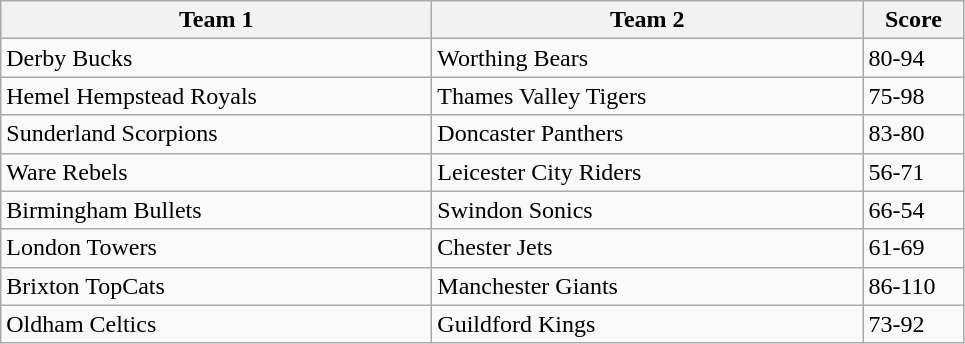<table class="wikitable" style="font-size: 100%">
<tr>
<th width=280>Team 1</th>
<th width=280>Team 2</th>
<th width=60>Score</th>
</tr>
<tr>
<td>Derby Bucks</td>
<td>Worthing Bears</td>
<td>80-94</td>
</tr>
<tr>
<td>Hemel Hempstead Royals</td>
<td>Thames Valley Tigers</td>
<td>75-98</td>
</tr>
<tr>
<td>Sunderland Scorpions</td>
<td>Doncaster Panthers</td>
<td>83-80</td>
</tr>
<tr>
<td>Ware Rebels</td>
<td>Leicester City Riders</td>
<td>56-71</td>
</tr>
<tr>
<td>Birmingham Bullets</td>
<td>Swindon Sonics</td>
<td>66-54</td>
</tr>
<tr>
<td>London Towers</td>
<td>Chester Jets</td>
<td>61-69</td>
</tr>
<tr>
<td>Brixton TopCats</td>
<td>Manchester Giants</td>
<td>86-110</td>
</tr>
<tr>
<td>Oldham Celtics</td>
<td>Guildford Kings</td>
<td>73-92</td>
</tr>
</table>
